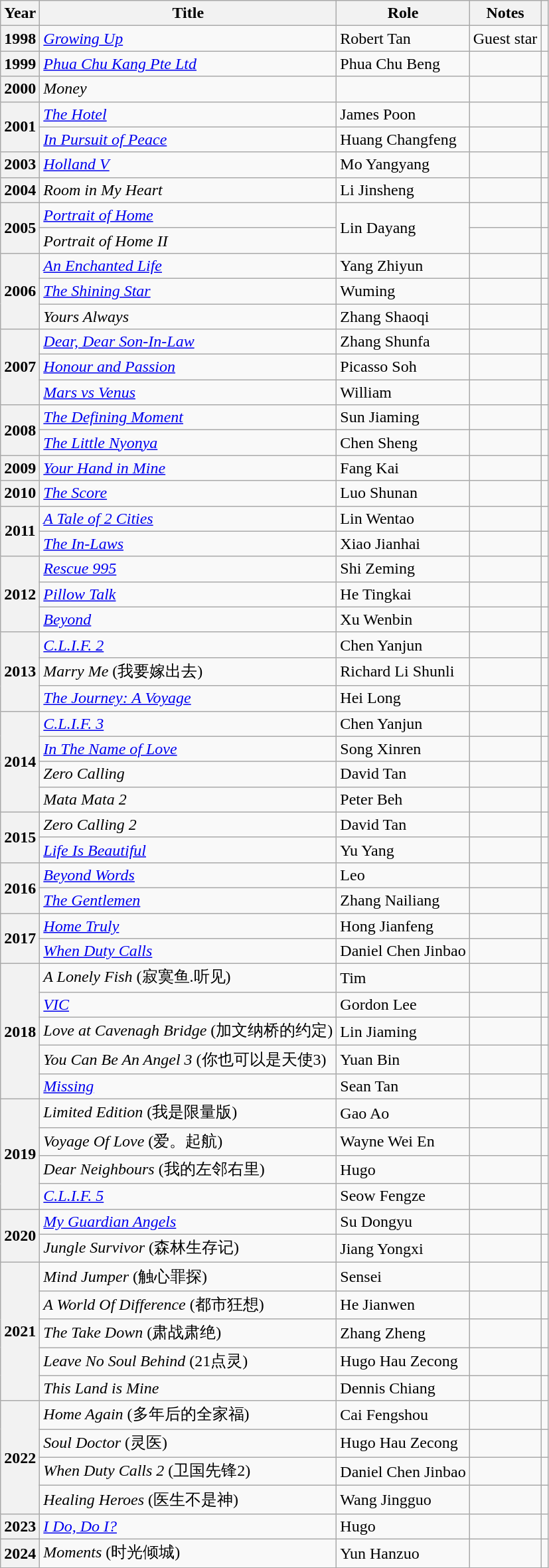<table class="wikitable sortable plainrowheaders">
<tr>
<th scope="col">Year</th>
<th scope="col">Title</th>
<th scope="col">Role</th>
<th scope="col" class="unsortable">Notes</th>
<th scope="col" class="unsortable"></th>
</tr>
<tr>
<th scope="row">1998</th>
<td><em><a href='#'>Growing Up</a></em></td>
<td>Robert Tan</td>
<td>Guest star</td>
<td></td>
</tr>
<tr>
<th scope="row">1999</th>
<td><em><a href='#'>Phua Chu Kang Pte Ltd</a></em></td>
<td>Phua Chu Beng</td>
<td></td>
<td></td>
</tr>
<tr>
<th scope="row">2000</th>
<td><em>Money</em></td>
<td></td>
<td></td>
<td></td>
</tr>
<tr>
<th scope="row" rowspan="2">2001</th>
<td><em><a href='#'>The Hotel</a></em></td>
<td>James Poon</td>
<td></td>
<td></td>
</tr>
<tr>
<td><em><a href='#'>In Pursuit of Peace</a></em></td>
<td>Huang Changfeng</td>
<td></td>
<td></td>
</tr>
<tr>
<th scope="row">2003</th>
<td><em><a href='#'>Holland V</a></em></td>
<td>Mo Yangyang</td>
<td></td>
<td></td>
</tr>
<tr>
<th scope="row" rowspan="1">2004</th>
<td><em>Room in My Heart</em></td>
<td>Li Jinsheng</td>
<td></td>
<td></td>
</tr>
<tr>
<th scope="row" rowspan="2">2005</th>
<td><em><a href='#'>Portrait of Home</a></em></td>
<td rowspan="2">Lin Dayang</td>
<td></td>
<td></td>
</tr>
<tr>
<td><em>Portrait of Home II</em></td>
<td></td>
<td></td>
</tr>
<tr>
<th scope="row" rowspan="3">2006</th>
<td><em><a href='#'>An Enchanted Life</a></em></td>
<td>Yang Zhiyun</td>
<td></td>
<td></td>
</tr>
<tr>
<td><em><a href='#'>The Shining Star</a></em></td>
<td>Wuming</td>
<td></td>
<td></td>
</tr>
<tr>
<td><em>Yours Always</em></td>
<td>Zhang Shaoqi</td>
<td></td>
<td></td>
</tr>
<tr>
<th scope="row" rowspan="3">2007</th>
<td><em><a href='#'>Dear, Dear Son-In-Law</a></em></td>
<td>Zhang Shunfa</td>
<td></td>
<td></td>
</tr>
<tr>
<td><em><a href='#'>Honour and Passion</a></em></td>
<td>Picasso Soh</td>
<td></td>
<td></td>
</tr>
<tr>
<td><em><a href='#'>Mars vs Venus</a></em></td>
<td>William</td>
<td></td>
<td></td>
</tr>
<tr>
<th scope="row" rowspan="2">2008</th>
<td><em><a href='#'>The Defining Moment</a></em></td>
<td>Sun Jiaming</td>
<td></td>
<td></td>
</tr>
<tr>
<td><em><a href='#'>The Little Nyonya</a></em></td>
<td>Chen Sheng</td>
<td></td>
<td></td>
</tr>
<tr>
<th scope="row" rowspan="1">2009</th>
<td><em><a href='#'>Your Hand in Mine</a></em></td>
<td>Fang Kai</td>
<td></td>
<td></td>
</tr>
<tr>
<th scope="row">2010</th>
<td><em><a href='#'>The Score</a></em></td>
<td>Luo Shunan</td>
<td></td>
<td></td>
</tr>
<tr>
<th scope="row" rowspan="2">2011</th>
<td><em><a href='#'>A Tale of 2 Cities</a></em></td>
<td>Lin Wentao</td>
<td></td>
<td></td>
</tr>
<tr>
<td><em><a href='#'>The In-Laws</a></em></td>
<td>Xiao Jianhai</td>
<td></td>
<td></td>
</tr>
<tr>
<th scope="row" rowspan="3">2012</th>
<td><em><a href='#'>Rescue 995</a></em></td>
<td>Shi Zeming</td>
<td></td>
<td></td>
</tr>
<tr>
<td><em><a href='#'>Pillow Talk</a></em></td>
<td>He Tingkai</td>
<td></td>
<td></td>
</tr>
<tr>
<td><em><a href='#'>Beyond</a></em></td>
<td>Xu Wenbin</td>
<td></td>
<td></td>
</tr>
<tr>
<th scope="row" rowspan="3">2013</th>
<td><em><a href='#'>C.L.I.F. 2</a></em></td>
<td>Chen Yanjun</td>
<td></td>
<td></td>
</tr>
<tr>
<td><em>Marry Me</em> (我要嫁出去)</td>
<td>Richard Li Shunli</td>
<td></td>
<td></td>
</tr>
<tr>
<td><em><a href='#'>The Journey: A Voyage</a></em></td>
<td>Hei Long</td>
<td></td>
<td></td>
</tr>
<tr>
<th scope="row" rowspan="4">2014</th>
<td><em><a href='#'>C.L.I.F. 3</a></em></td>
<td>Chen Yanjun</td>
<td></td>
<td></td>
</tr>
<tr>
<td><em><a href='#'>In The Name of Love</a></em></td>
<td>Song Xinren</td>
<td></td>
<td></td>
</tr>
<tr>
<td><em>Zero Calling</em></td>
<td>David Tan</td>
<td></td>
<td></td>
</tr>
<tr>
<td><em>Mata Mata 2</em></td>
<td>Peter Beh</td>
<td></td>
<td></td>
</tr>
<tr>
<th scope="row" rowspan="2">2015</th>
<td><em>Zero Calling 2</em></td>
<td>David Tan</td>
<td></td>
<td></td>
</tr>
<tr>
<td><em><a href='#'>Life Is Beautiful</a></em></td>
<td>Yu Yang</td>
<td></td>
<td></td>
</tr>
<tr>
<th scope="row" rowspan="2">2016</th>
<td><em><a href='#'>Beyond Words</a></em></td>
<td>Leo</td>
<td></td>
<td></td>
</tr>
<tr>
<td><em><a href='#'>The Gentlemen</a></em></td>
<td>Zhang Nailiang</td>
<td></td>
<td></td>
</tr>
<tr>
<th scope="row" rowspan="2">2017</th>
<td><em><a href='#'>Home Truly</a></em></td>
<td>Hong Jianfeng</td>
<td></td>
<td></td>
</tr>
<tr>
<td><em><a href='#'>When Duty Calls</a></em></td>
<td>Daniel Chen Jinbao</td>
<td></td>
<td></td>
</tr>
<tr>
<th scope="row" rowspan="5">2018</th>
<td><em>A Lonely Fish</em> (寂寞鱼.听见)</td>
<td>Tim</td>
<td></td>
<td></td>
</tr>
<tr>
<td><em><a href='#'>VIC</a></em></td>
<td>Gordon Lee</td>
<td></td>
<td></td>
</tr>
<tr>
<td><em>Love at Cavenagh Bridge</em> (加文纳桥的约定)</td>
<td>Lin Jiaming</td>
<td></td>
<td></td>
</tr>
<tr>
<td><em>You Can Be An Angel 3</em> (你也可以是天使3)</td>
<td>Yuan Bin</td>
<td></td>
<td></td>
</tr>
<tr>
<td><em><a href='#'>Missing</a></em></td>
<td>Sean Tan</td>
<td></td>
<td></td>
</tr>
<tr>
<th scope="row" rowspan="4">2019</th>
<td><em>Limited Edition</em> (我是限量版)</td>
<td>Gao Ao</td>
<td></td>
<td></td>
</tr>
<tr>
<td><em>Voyage Of Love</em> (爱。起航)</td>
<td>Wayne Wei En</td>
<td></td>
<td></td>
</tr>
<tr>
<td><em>Dear Neighbours</em> (我的左邻右里)</td>
<td>Hugo</td>
<td></td>
<td></td>
</tr>
<tr>
<td><em><a href='#'>C.L.I.F. 5</a></em></td>
<td>Seow Fengze</td>
<td></td>
<td></td>
</tr>
<tr>
<th scope="row" rowspan="2">2020</th>
<td><em><a href='#'>My Guardian Angels</a></em></td>
<td>Su Dongyu</td>
<td></td>
<td></td>
</tr>
<tr>
<td><em>Jungle Survivor</em> (森林生存记)</td>
<td>Jiang Yongxi</td>
<td></td>
<td></td>
</tr>
<tr>
<th scope="row" rowspan="5">2021</th>
<td><em>Mind Jumper</em> (触心罪探)</td>
<td>Sensei</td>
<td></td>
<td></td>
</tr>
<tr>
<td><em>A World Of Difference</em> (都市狂想)</td>
<td>He Jianwen</td>
<td></td>
<td></td>
</tr>
<tr>
<td><em>The Take Down</em> (肃战肃绝)</td>
<td>Zhang Zheng</td>
<td></td>
<td></td>
</tr>
<tr>
<td><em>Leave No Soul Behind</em> (21点灵)</td>
<td>Hugo Hau Zecong</td>
<td></td>
<td></td>
</tr>
<tr>
<td><em>This Land is Mine</em></td>
<td>Dennis Chiang</td>
<td></td>
<td></td>
</tr>
<tr>
<th scope="row" rowspan="4">2022</th>
<td><em>Home Again</em> (多年后的全家福)</td>
<td>Cai Fengshou</td>
<td></td>
<td></td>
</tr>
<tr>
<td><em>Soul Doctor</em> (灵医)</td>
<td>Hugo Hau Zecong</td>
<td></td>
<td></td>
</tr>
<tr>
<td><em>When Duty Calls 2</em> (卫国先锋2)</td>
<td>Daniel Chen Jinbao</td>
<td></td>
<td></td>
</tr>
<tr>
<td><em>Healing Heroes</em> (医生不是神)</td>
<td>Wang Jingguo</td>
<td></td>
<td></td>
</tr>
<tr>
<th scope="row" rowspan="1">2023</th>
<td><em><a href='#'>I Do, Do I?</a></em></td>
<td>Hugo</td>
<td></td>
<td></td>
</tr>
<tr>
<th scope="row" rowspan="1">2024</th>
<td><em>Moments</em> (时光倾城)</td>
<td>Yun Hanzuo</td>
<td></td>
<td></td>
</tr>
</table>
